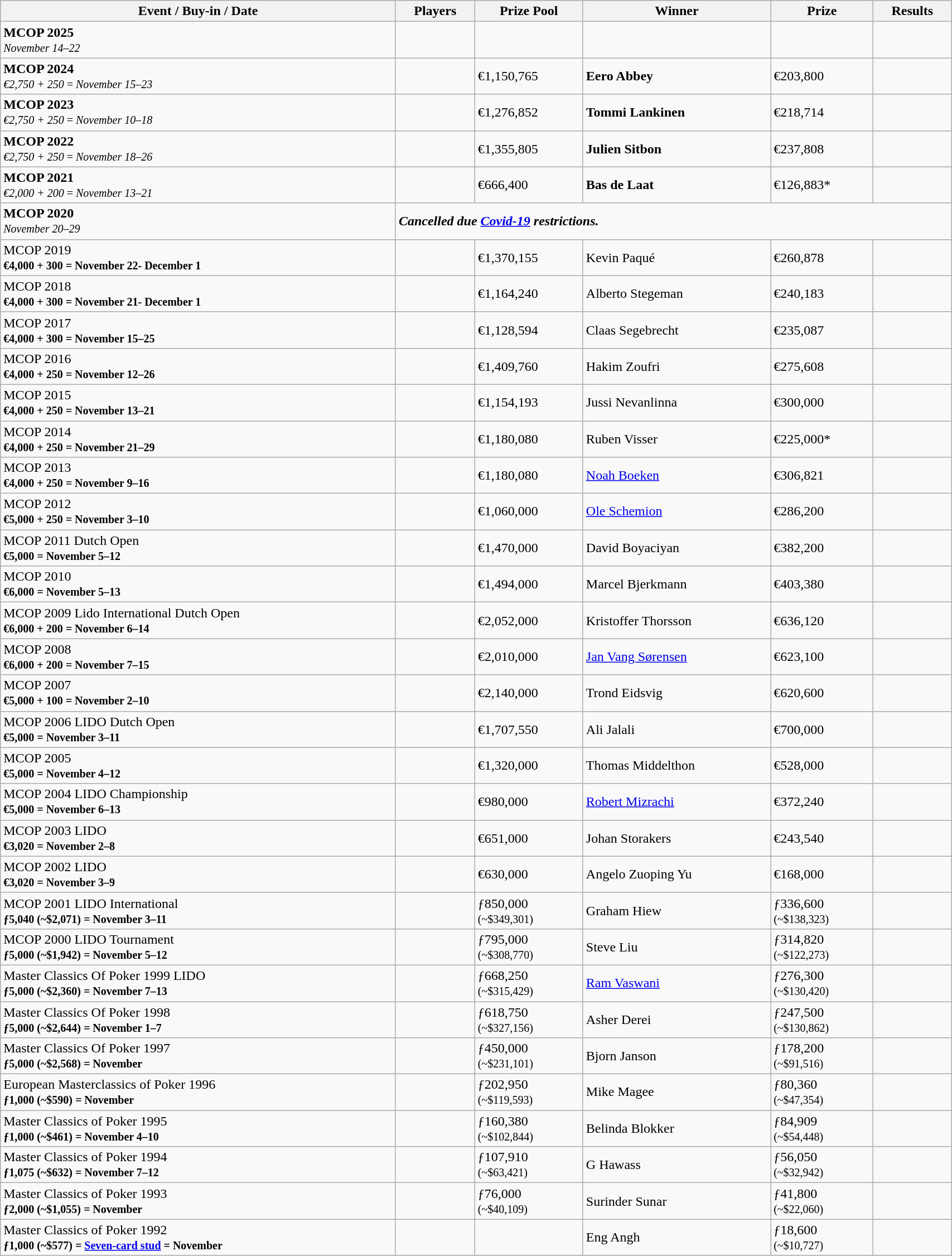<table class="wikitable" width="90%">
<tr>
<th !width="20%">Event / Buy-in / Date</th>
<th !width="11%">Players</th>
<th !width="15%">Prize Pool</th>
<th !width="28%">Winner</th>
<th !width="15%">Prize</th>
<th !width="11%">Results</th>
</tr>
<tr>
<td> <strong>MCOP 2025</strong><br><small> <em>November 14–22</em></small></td>
<td></td>
<td></td>
<td></td>
<td></td>
<td></td>
</tr>
<tr>
<td> <strong>MCOP 2024</strong><br><small> <em>€2,750 + 250</em> = <em>November 15–23</em></small></td>
<td></td>
<td>€1,150,765</td>
<td> <strong>Eero Abbey</strong></td>
<td>€203,800</td>
<td></td>
</tr>
<tr>
<td> <strong>MCOP 2023</strong><br><small> <em>€2,750 + 250</em> = <em>November 10–18</em></small></td>
<td></td>
<td>€1,276,852</td>
<td> <strong>Tommi Lankinen</strong></td>
<td>€218,714</td>
<td></td>
</tr>
<tr>
<td> <strong>MCOP 2022</strong><br><small> <em>€2,750 + 250</em> = <em>November 18–26</em></small></td>
<td></td>
<td>€1,355,805</td>
<td> <strong>Julien Sitbon</strong></td>
<td>€237,808</td>
<td></td>
</tr>
<tr>
<td> <strong>MCOP 2021</strong><br><small> <em>€2,000 + 200</em> = <em>November 13–21</em></small></td>
<td></td>
<td>€666,400</td>
<td> <strong>Bas de Laat</strong></td>
<td>€126,883*</td>
<td></td>
</tr>
<tr>
<td> <strong>MCOP 2020</strong><br><small> <em>November 20–29</em></small></td>
<td colspan=5><strong><em>Cancelled<strong> due <a href='#'>Covid-19</a> restrictions.<em></td>
</tr>
<tr>
<td> </strong>MCOP 2019<strong><br><small> </em>€4,000 + 300<em> = </em>November 22- December 1<em></small></td>
<td></td>
<td>€1,370,155</td>
<td> </strong>Kevin Paqué<strong></td>
<td>€260,878</td>
<td></td>
</tr>
<tr>
<td> </strong>MCOP 2018<strong><br><small> </em>€4,000 + 300<em> = </em>November 21- December 1<em></small></td>
<td></td>
<td>€1,164,240</td>
<td> </strong>Alberto Stegeman<strong></td>
<td>€240,183</td>
<td></td>
</tr>
<tr>
<td> </strong>MCOP 2017<strong><br><small> </em>€4,000 + 300<em> = </em>November 15–25<em></small></td>
<td></td>
<td>€1,128,594</td>
<td> </strong>Claas Segebrecht<strong></td>
<td>€235,087</td>
<td></td>
</tr>
<tr>
<td> </strong>MCOP 2016<strong><br><small> </em>€4,000 + 250<em> = </em>November 12–26<em></small></td>
<td></td>
<td>€1,409,760</td>
<td> </strong>Hakim Zoufri<strong></td>
<td>€275,608</td>
<td></td>
</tr>
<tr>
<td> </strong>MCOP 2015<strong><br><small> </em>€4,000 + 250<em> = </em>November 13–21<em></small></td>
<td></td>
<td>€1,154,193</td>
<td> </strong>Jussi Nevanlinna<strong></td>
<td>€300,000</td>
<td></td>
</tr>
<tr>
<td> </strong>MCOP 2014<strong><br><small> </em>€4,000 + 250<em> = </em>November 21–29<em></small></td>
<td></td>
<td>€1,180,080</td>
<td> </strong>Ruben Visser<strong></td>
<td>€225,000*</td>
<td></td>
</tr>
<tr>
<td> </strong>MCOP 2013<strong><br><small> </em>€4,000 + 250<em> = </em>November 9–16<em></small></td>
<td></td>
<td>€1,180,080</td>
<td> </strong><a href='#'>Noah Boeken</a><strong></td>
<td>€306,821</td>
<td></td>
</tr>
<tr>
<td> </strong>MCOP 2012<strong><br><small> </em>€5,000 + 250<em> = </em>November 3–10<em></small></td>
<td></td>
<td>€1,060,000</td>
<td> </strong><a href='#'>Ole Schemion</a><strong></td>
<td>€286,200</td>
<td></td>
</tr>
<tr>
<td> </strong>MCOP 2011 Dutch Open<strong><br><small> </em>€5,000<em> = </em>November 5–12<em></small></td>
<td></td>
<td>€1,470,000</td>
<td> </strong>David Boyaciyan<strong></td>
<td>€382,200</td>
<td></td>
</tr>
<tr>
<td> </strong>MCOP 2010<strong><br><small> </em>€6,000<em> = </em>November 5–13<em></small></td>
<td></td>
<td>€1,494,000</td>
<td> </strong>Marcel Bjerkmann<strong></td>
<td>€403,380</td>
<td></td>
</tr>
<tr>
<td> </strong>MCOP 2009 Lido International Dutch Open<strong><br><small> </em>€6,000 + 200<em> = </em>November 6–14<em></small></td>
<td></td>
<td>€2,052,000</td>
<td> </strong>Kristoffer Thorsson<strong></td>
<td>€636,120</td>
<td></td>
</tr>
<tr>
<td> </strong>MCOP 2008<strong><br><small> </em>€6,000 + 200<em> = </em>November 7–15<em></small></td>
<td></td>
<td>€2,010,000</td>
<td> </strong><a href='#'>Jan Vang Sørensen</a><strong></td>
<td>€623,100</td>
<td></td>
</tr>
<tr>
<td> </strong>MCOP 2007<strong><br><small> </em>€5,000 + 100<em> = </em>November 2–10<em></small></td>
<td></td>
<td>€2,140,000</td>
<td> </strong>Trond Eidsvig<strong></td>
<td>€620,600</td>
<td></td>
</tr>
<tr>
<td> </strong>MCOP 2006 LIDO Dutch Open<strong><br><small> </em>€5,000<em> = </em>November 3–11<em></small></td>
<td></td>
<td>€1,707,550</td>
<td> </strong>Ali Jalali<strong></td>
<td>€700,000</td>
<td></td>
</tr>
<tr>
<td> </strong>MCOP 2005<strong><br><small> </em>€5,000<em> = </em>November 4–12<em></small></td>
<td></td>
<td>€1,320,000</td>
<td> </strong>Thomas Middelthon<strong></td>
<td>€528,000</td>
<td></td>
</tr>
<tr>
<td> </strong>MCOP 2004 LIDO Championship<strong><br><small> </em>€5,000<em> = </em>November 6–13<em></small></td>
<td></td>
<td>€980,000</td>
<td> </strong><a href='#'>Robert Mizrachi</a><strong></td>
<td>€372,240</td>
<td></td>
</tr>
<tr>
<td> </strong>MCOP 2003 LIDO<strong><br><small> </em>€3,020<em> = </em>November 2–8<em></small></td>
<td></td>
<td>€651,000</td>
<td> </strong>Johan Storakers<strong></td>
<td>€243,540</td>
<td></td>
</tr>
<tr>
<td> </strong>MCOP 2002 LIDO<strong><br><small> </em>€3,020<em> = </em>November 3–9<em></small></td>
<td></td>
<td>€630,000</td>
<td> </strong>Angelo Zuoping Yu<strong></td>
<td>€168,000</td>
<td></td>
</tr>
<tr>
<td> </strong>MCOP 2001 LIDO International<strong><br><small> </em>ƒ5,040 (~$2,071)<em> = </em>November 3–11<em></small></td>
<td></td>
<td>ƒ850,000<br><small>(~$349,301)</small></td>
<td> </strong>Graham Hiew<strong></td>
<td>ƒ336,600<br><small>(~$138,323)</small></td>
<td></td>
</tr>
<tr>
<td> </strong>MCOP 2000 LIDO Tournament<strong><br><small> </em>ƒ5,000 (~$1,942)<em> = </em>November 5–12<em></small></td>
<td></td>
<td>ƒ795,000<br><small>(~$308,770)</small></td>
<td> </strong>Steve Liu<strong></td>
<td>ƒ314,820<br><small>(~$122,273)</small></td>
<td></td>
</tr>
<tr>
<td> </strong>Master Classics Of Poker 1999 LIDO<strong><br><small> </em>ƒ5,000 (~$2,360)<em> = </em>November 7–13<em></small></td>
<td></td>
<td>ƒ668,250<br><small>(~$315,429)</small></td>
<td> </strong><a href='#'>Ram Vaswani</a><strong></td>
<td>ƒ276,300<br><small>(~$130,420)</small></td>
<td></td>
</tr>
<tr>
<td> </strong>Master Classics Of Poker 1998<strong><br><small> </em>ƒ5,000 (~$2,644)<em> = </em>November 1–7<em></small></td>
<td></td>
<td>ƒ618,750<br><small>(~$327,156)</small></td>
<td> </strong>Asher Derei<strong></td>
<td>ƒ247,500<br><small>(~$130,862)</small></td>
<td></td>
</tr>
<tr>
<td> </strong>Master Classics Of Poker 1997<strong><br><small> </em>ƒ5,000 (~$2,568)<em> = </em>November<em></small></td>
<td></td>
<td>ƒ450,000<br><small>(~$231,101)</small></td>
<td> </strong>Bjorn Janson<strong></td>
<td>ƒ178,200<br><small>(~$91,516)</small></td>
<td></td>
</tr>
<tr>
<td> </strong>European Masterclassics of Poker 1996<strong><br><small> </em>ƒ1,000 (~$590)<em> = </em>November<em></small></td>
<td></td>
<td>ƒ202,950<br><small>(~$119,593)</small></td>
<td> </strong>Mike Magee<strong></td>
<td>ƒ80,360<br><small>(~$47,354)</small></td>
<td></td>
</tr>
<tr>
<td> </strong>Master Classics of Poker 1995<strong><br><small> </em>ƒ1,000 (~$461)<em> = </em>November 4–10<em></small></td>
<td></td>
<td>ƒ160,380<br><small>(~$102,844)</small></td>
<td> </strong>Belinda Blokker<strong></td>
<td>ƒ84,909<br><small>(~$54,448)</small></td>
<td></td>
</tr>
<tr>
<td> </strong>Master Classics of Poker 1994<strong><br><small> </em>ƒ1,075 (~$632)<em> = </em>November 7–12<em></small></td>
<td></td>
<td>ƒ107,910<br><small>(~$63,421)</small></td>
<td> </strong>G Hawass<strong></td>
<td>ƒ56,050<br><small>(~$32,942)</small></td>
<td></td>
</tr>
<tr>
<td> </strong>Master Classics of Poker 1993<strong><br><small> </em>ƒ2,000 (~$1,055)<em> = </em>November<em></small></td>
<td></td>
<td>ƒ76,000<br><small>(~$40,109)</small></td>
<td> </strong>Surinder Sunar<strong></td>
<td>ƒ41,800<br><small>(~$22,060)</small></td>
<td></td>
</tr>
<tr>
<td> </strong>Master Classics of Poker 1992<strong><br><small> </em>ƒ1,000 (~$577)<em> = </em><a href='#'>Seven-card stud</a> = November<em></small></td>
<td></td>
<td></td>
<td> </strong>Eng Angh<strong></td>
<td>ƒ18,600<br><small>(~$10,727)</small></td>
<td></td>
</tr>
</table>
